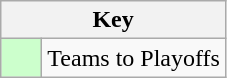<table class="wikitable" style="text-align: center;">
<tr>
<th colspan="2">Key</th>
</tr>
<tr>
<td style="background:#ccffcc; width:20px;"></td>
<td align="left">Teams to Playoffs</td>
</tr>
</table>
